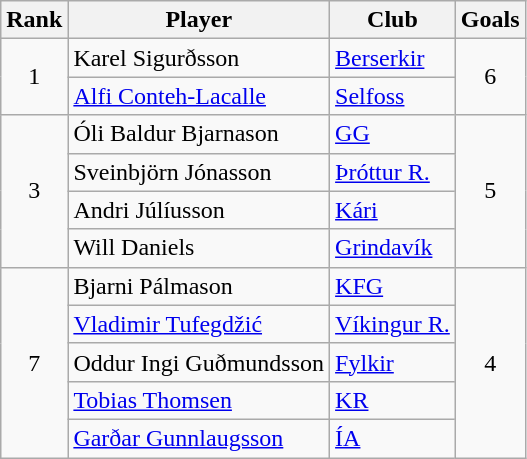<table class="wikitable" style="text-align:center">
<tr>
<th>Rank</th>
<th>Player</th>
<th>Club</th>
<th>Goals</th>
</tr>
<tr>
<td rowspan="2">1</td>
<td align="left"> Karel Sigurðsson</td>
<td align="left"><a href='#'>Berserkir</a></td>
<td rowspan="2">6</td>
</tr>
<tr>
<td align="left"> <a href='#'>Alfi Conteh-Lacalle</a></td>
<td align="left"><a href='#'>Selfoss</a></td>
</tr>
<tr>
<td rowspan="4">3</td>
<td align="left"> Óli Baldur Bjarnason</td>
<td align="left"><a href='#'>GG</a></td>
<td rowspan="4">5</td>
</tr>
<tr>
<td align="left"> Sveinbjörn Jónasson</td>
<td align="left"><a href='#'>Þróttur R.</a></td>
</tr>
<tr>
<td align="left"> Andri Júlíusson</td>
<td align="left"><a href='#'>Kári</a></td>
</tr>
<tr>
<td align="left"> Will Daniels</td>
<td align="left"><a href='#'>Grindavík</a></td>
</tr>
<tr>
<td rowspan="5">7</td>
<td align="left"> Bjarni Pálmason</td>
<td align="left"><a href='#'>KFG</a></td>
<td rowspan="5">4</td>
</tr>
<tr>
<td align="left"> <a href='#'>Vladimir Tufegdžić</a></td>
<td align="left"><a href='#'>Víkingur R.</a></td>
</tr>
<tr>
<td align="left"> Oddur Ingi Guðmundsson</td>
<td align="left"><a href='#'>Fylkir</a></td>
</tr>
<tr>
<td align="left"> <a href='#'>Tobias Thomsen</a></td>
<td align="left"><a href='#'>KR</a></td>
</tr>
<tr>
<td align="left"> <a href='#'>Garðar Gunnlaugsson</a></td>
<td align="left"><a href='#'>ÍA</a></td>
</tr>
</table>
